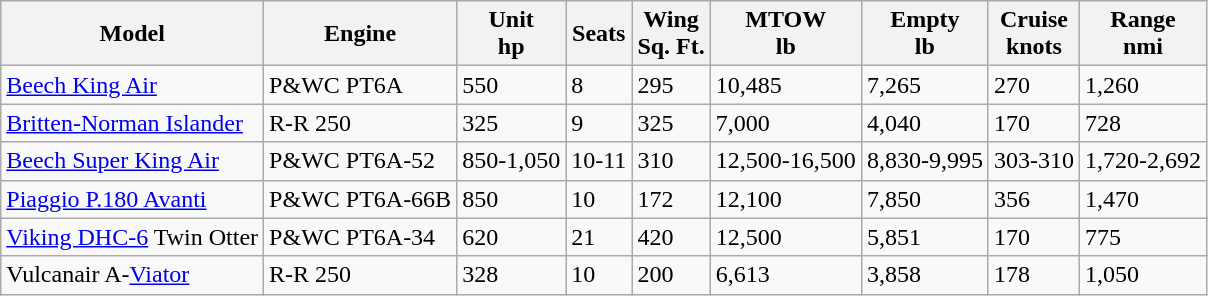<table class="wikitable sortable">
<tr>
<th>Model</th>
<th>Engine</th>
<th data-sort-type="number">Unit<br>hp</th>
<th data-sort-type="number">Seats</th>
<th data-sort-type="number">Wing<br>Sq. Ft.</th>
<th data-sort-type="number">MTOW<br>lb</th>
<th data-sort-type="number">Empty<br>lb</th>
<th data-sort-type="number">Cruise<br>knots</th>
<th data-sort-type="number">Range<br>nmi</th>
</tr>
<tr>
<td><a href='#'>Beech King Air</a></td>
<td>P&WC PT6A</td>
<td>550</td>
<td>8</td>
<td>295</td>
<td>10,485</td>
<td>7,265</td>
<td>270</td>
<td>1,260</td>
</tr>
<tr>
<td><a href='#'>Britten-Norman Islander</a></td>
<td>R-R	250</td>
<td>325</td>
<td>9</td>
<td>325</td>
<td>7,000</td>
<td>4,040</td>
<td>170</td>
<td>728</td>
</tr>
<tr>
<td><a href='#'>Beech Super King Air</a></td>
<td>P&WC PT6A-52</td>
<td>850-1,050</td>
<td>10-11</td>
<td>310</td>
<td>12,500-16,500</td>
<td>8,830-9,995</td>
<td>303-310</td>
<td>1,720-2,692</td>
</tr>
<tr>
<td><a href='#'>Piaggio P.180 Avanti</a></td>
<td>P&WC	PT6A-66B</td>
<td>850</td>
<td>10</td>
<td>172</td>
<td>12,100</td>
<td>7,850</td>
<td>356</td>
<td>1,470</td>
</tr>
<tr>
<td><a href='#'>Viking DHC-6</a> Twin Otter</td>
<td>P&WC	PT6A-34</td>
<td>620</td>
<td>21</td>
<td>420</td>
<td>12,500</td>
<td>5,851</td>
<td>170</td>
<td>775</td>
</tr>
<tr>
<td>Vulcanair A-<a href='#'>Viator</a></td>
<td>R-R	250</td>
<td>328</td>
<td>10</td>
<td>200</td>
<td>6,613</td>
<td>3,858</td>
<td>178</td>
<td>1,050</td>
</tr>
</table>
